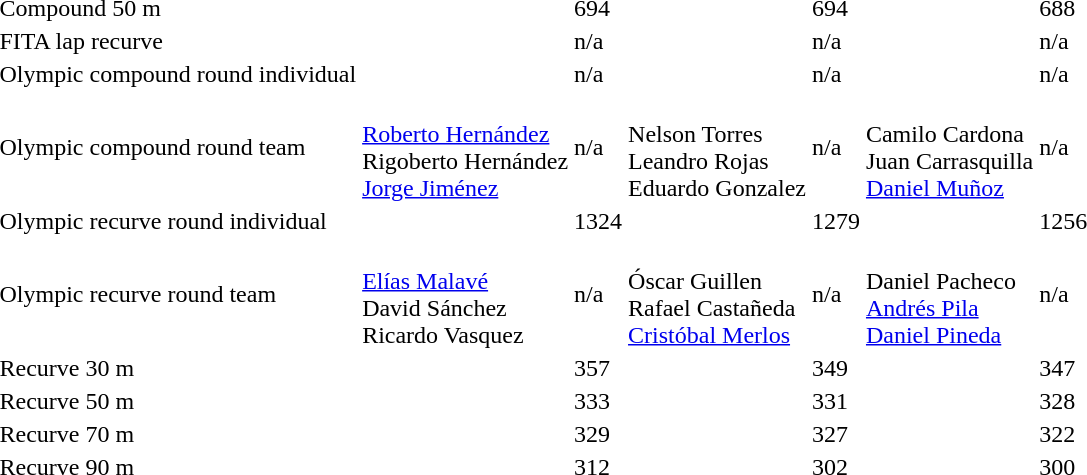<table>
<tr>
<td>Compound 50 m</td>
<td></td>
<td>694</td>
<td></td>
<td>694</td>
<td></td>
<td>688</td>
</tr>
<tr>
<td>FITA lap recurve</td>
<td></td>
<td>n/a</td>
<td></td>
<td>n/a</td>
<td></td>
<td>n/a</td>
</tr>
<tr>
<td>Olympic compound round individual</td>
<td></td>
<td>n/a</td>
<td></td>
<td>n/a</td>
<td></td>
<td>n/a</td>
</tr>
<tr>
<td>Olympic compound round team</td>
<td><br><a href='#'>Roberto Hernández</a><br>Rigoberto Hernández<br><a href='#'>Jorge Jiménez</a></td>
<td>n/a</td>
<td><br>Nelson Torres<br>Leandro Rojas<br>Eduardo Gonzalez</td>
<td>n/a</td>
<td><br>Camilo Cardona<br>Juan Carrasquilla<br><a href='#'>Daniel Muñoz</a></td>
<td>n/a</td>
</tr>
<tr>
<td>Olympic recurve round individual</td>
<td></td>
<td>1324</td>
<td></td>
<td>1279</td>
<td></td>
<td>1256</td>
</tr>
<tr>
<td>Olympic recurve round team</td>
<td><br><a href='#'>Elías Malavé</a><br>David Sánchez<br>Ricardo Vasquez</td>
<td>n/a</td>
<td><br>Óscar Guillen<br>Rafael Castañeda<br><a href='#'>Cristóbal Merlos</a></td>
<td>n/a</td>
<td><br>Daniel Pacheco<br><a href='#'>Andrés Pila</a><br><a href='#'>Daniel Pineda</a></td>
<td>n/a</td>
</tr>
<tr>
<td>Recurve 30 m</td>
<td></td>
<td>357</td>
<td></td>
<td>349</td>
<td></td>
<td>347</td>
</tr>
<tr>
<td>Recurve 50 m</td>
<td></td>
<td>333</td>
<td></td>
<td>331</td>
<td></td>
<td>328</td>
</tr>
<tr>
<td>Recurve 70 m</td>
<td></td>
<td>329</td>
<td></td>
<td>327</td>
<td></td>
<td>322</td>
</tr>
<tr>
<td>Recurve 90 m</td>
<td></td>
<td>312</td>
<td></td>
<td>302</td>
<td></td>
<td>300</td>
</tr>
<tr>
</tr>
</table>
